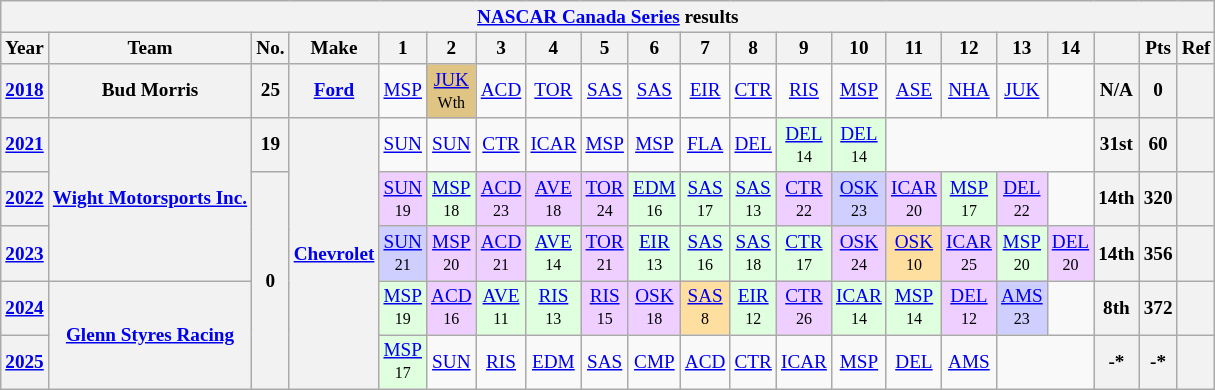<table class="wikitable" style="text-align:center; font-size:80%">
<tr>
<th colspan="46"><a href='#'>NASCAR Canada Series</a> results</th>
</tr>
<tr>
<th>Year</th>
<th>Team</th>
<th>No.</th>
<th>Make</th>
<th>1</th>
<th>2</th>
<th>3</th>
<th>4</th>
<th>5</th>
<th>6</th>
<th>7</th>
<th>8</th>
<th>9</th>
<th>10</th>
<th>11</th>
<th>12</th>
<th>13</th>
<th>14</th>
<th></th>
<th>Pts</th>
<th>Ref</th>
</tr>
<tr>
<th><a href='#'>2018</a></th>
<th>Bud Morris</th>
<th>25</th>
<th><a href='#'>Ford</a></th>
<td><a href='#'>MSP</a></td>
<td style="background:#DFC484;"><a href='#'>JUK</a><br><small>Wth</small></td>
<td><a href='#'>ACD</a></td>
<td><a href='#'>TOR</a></td>
<td><a href='#'>SAS</a></td>
<td><a href='#'>SAS</a></td>
<td><a href='#'>EIR</a></td>
<td><a href='#'>CTR</a></td>
<td><a href='#'>RIS</a></td>
<td><a href='#'>MSP</a></td>
<td><a href='#'>ASE</a></td>
<td><a href='#'>NHA</a></td>
<td><a href='#'>JUK</a></td>
<td></td>
<th>N/A</th>
<th>0</th>
<th></th>
</tr>
<tr>
<th><a href='#'>2021</a></th>
<th rowspan="3"><a href='#'>Wight Motorsports Inc.</a></th>
<th>19</th>
<th rowspan="5"><a href='#'>Chevrolet</a></th>
<td><a href='#'>SUN</a></td>
<td><a href='#'>SUN</a></td>
<td><a href='#'>CTR</a></td>
<td><a href='#'>ICAR</a></td>
<td><a href='#'>MSP</a></td>
<td><a href='#'>MSP</a></td>
<td><a href='#'>FLA</a></td>
<td><a href='#'>DEL</a></td>
<td style="background:#DFFFDF;"><a href='#'>DEL</a><br><small>14</small></td>
<td style="background:#DFFFDF;"><a href='#'>DEL</a> <br><small>14</small></td>
<td colspan="4"></td>
<th>31st</th>
<th>60</th>
<th></th>
</tr>
<tr>
<th><a href='#'>2022</a></th>
<th rowspan="4">0</th>
<td style="background:#EFCFFF;"><a href='#'>SUN</a><br><small>19</small></td>
<td style="background:#DFFFDF;"><a href='#'>MSP</a><br><small>18</small></td>
<td style="background:#EFCFFF;"><a href='#'>ACD</a><br><small>23</small></td>
<td style="background:#EFCFFF;"><a href='#'>AVE</a><br><small>18</small></td>
<td style="background:#EFCFFF;"><a href='#'>TOR</a><br><small>24</small></td>
<td style="background:#DFFFDF;"><a href='#'>EDM</a><br><small>16</small></td>
<td style="background:#DFFFDF;"><a href='#'>SAS</a><br><small>17</small></td>
<td style="background:#DFFFDF;"><a href='#'>SAS</a><br><small>13</small></td>
<td style="background:#EFCFFF;"><a href='#'>CTR</a><br><small>22</small></td>
<td style="background:#CFCFFF;"><a href='#'>OSK</a><br><small>23</small></td>
<td style="background:#EFCFFF;"><a href='#'>ICAR</a><br><small>20</small></td>
<td style="background:#DFFFDF;"><a href='#'>MSP</a><br><small>17</small></td>
<td style="background:#EFCFFF;"><a href='#'>DEL</a><br><small>22</small></td>
<td></td>
<th>14th</th>
<th>320</th>
<th></th>
</tr>
<tr>
<th><a href='#'>2023</a></th>
<td style="background:#CFCFFF;"><a href='#'>SUN</a><br><small>21</small></td>
<td style="background:#EFCFFF;"><a href='#'>MSP</a><br><small>20</small></td>
<td style="background:#EFCFFF;"><a href='#'>ACD</a><br><small>21</small></td>
<td style="background:#DFFFDF;"><a href='#'>AVE</a><br><small>14</small></td>
<td style="background:#EFCFFF;"><a href='#'>TOR</a><br><small>21</small></td>
<td style="background:#DFFFDF;"><a href='#'>EIR</a><br><small>13</small></td>
<td style="background:#DFFFDF;"><a href='#'>SAS</a><br><small>16</small></td>
<td style="background:#DFFFDF;"><a href='#'>SAS</a><br><small>18</small></td>
<td style="background:#DFFFDF;"><a href='#'>CTR</a><br><small>17</small></td>
<td style="background:#EFCFFF;"><a href='#'>OSK</a><br><small>24</small></td>
<td style="background:#FFDF9F;"><a href='#'>OSK</a><br><small>10</small></td>
<td style="background:#EFCFFF;"><a href='#'>ICAR</a><br><small>25</small></td>
<td style="background:#DFFFDF;"><a href='#'>MSP</a><br><small>20</small></td>
<td style="background:#EFCFFF;"><a href='#'>DEL</a><br><small>20</small></td>
<th>14th</th>
<th>356</th>
<th></th>
</tr>
<tr>
<th><a href='#'>2024</a></th>
<th rowspan="2"><a href='#'>Glenn Styres Racing</a></th>
<td style="background:#DFFFDF;"><a href='#'>MSP</a><br><small>19</small></td>
<td style="background:#EFCFFF;"><a href='#'>ACD</a><br><small>16</small></td>
<td style="background:#DFFFDF;"><a href='#'>AVE</a><br><small>11</small></td>
<td style="background:#DFFFDF;"><a href='#'>RIS</a><br><small>13</small></td>
<td style="background:#EFCFFF;"><a href='#'>RIS</a><br><small>15</small></td>
<td style="background:#EFCFFF;"><a href='#'>OSK</a><br><small>18</small></td>
<td style="background:#FFDF9F;"><a href='#'>SAS</a><br><small>8</small></td>
<td style="background:#DFFFDF;"><a href='#'>EIR</a><br><small>12</small></td>
<td style="background:#EFCFFF;"><a href='#'>CTR</a><br><small>26</small></td>
<td style="background:#DFFFDF;"><a href='#'>ICAR</a><br><small>14</small></td>
<td style="background:#DFFFDF;"><a href='#'>MSP</a><br><small>14</small></td>
<td style="background:#EFCFFF;"><a href='#'>DEL</a><br><small>12</small></td>
<td style="background:#CFCFFF;"><a href='#'>AMS</a><br><small>23</small></td>
<td></td>
<th>8th</th>
<th>372</th>
<th></th>
</tr>
<tr>
<th><a href='#'>2025</a></th>
<td style="background:#DFFFDF;"><a href='#'>MSP</a><br><small>17</small></td>
<td><a href='#'>SUN</a></td>
<td><a href='#'>RIS</a></td>
<td><a href='#'>EDM</a></td>
<td><a href='#'>SAS</a></td>
<td><a href='#'>CMP</a></td>
<td><a href='#'>ACD</a></td>
<td><a href='#'>CTR</a></td>
<td><a href='#'>ICAR</a></td>
<td><a href='#'>MSP</a></td>
<td><a href='#'>DEL</a></td>
<td><a href='#'>AMS</a></td>
<td colspan="2"></td>
<th>-*</th>
<th>-*</th>
<th></th>
</tr>
</table>
